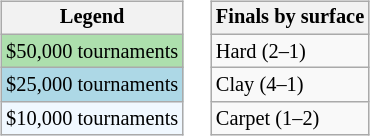<table>
<tr valign=top>
<td><br><table class=wikitable style="font-size:85%">
<tr>
<th>Legend</th>
</tr>
<tr style="background:#addfad;">
<td>$50,000 tournaments</td>
</tr>
<tr style="background:lightblue;">
<td>$25,000 tournaments</td>
</tr>
<tr style="background:#f0f8ff;">
<td>$10,000 tournaments</td>
</tr>
</table>
</td>
<td><br><table class=wikitable style="font-size:85%">
<tr>
<th>Finals by surface</th>
</tr>
<tr>
<td>Hard (2–1)</td>
</tr>
<tr>
<td>Clay (4–1)</td>
</tr>
<tr>
<td>Carpet (1–2)</td>
</tr>
</table>
</td>
</tr>
</table>
